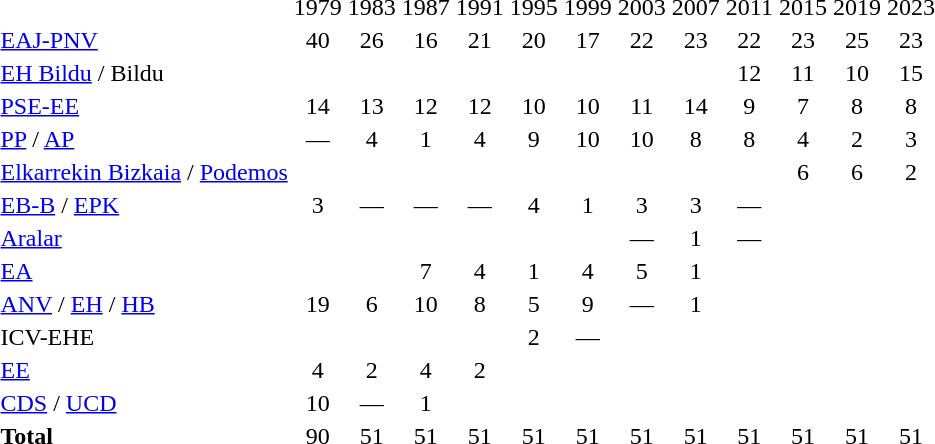<table>
<tr>
<td></td>
<td>1979</td>
<td>1983</td>
<td>1987</td>
<td>1991</td>
<td>1995</td>
<td>1999</td>
<td>2003</td>
<td>2007</td>
<td>2011</td>
<td>2015</td>
<td>2019</td>
<td>2023</td>
</tr>
<tr |- align="center">
<td align="left"><a href='#'>EAJ-PNV</a></td>
<td>40</td>
<td>26</td>
<td>16</td>
<td>21</td>
<td>20</td>
<td>17</td>
<td>22</td>
<td>23</td>
<td>22</td>
<td>23</td>
<td>25</td>
<td>23</td>
</tr>
<tr align="center">
<td align="left"><a href='#'>EH Bildu</a> / Bildu</td>
<td></td>
<td></td>
<td></td>
<td></td>
<td></td>
<td></td>
<td></td>
<td></td>
<td>12</td>
<td>11</td>
<td>10</td>
<td>15</td>
</tr>
<tr align="center">
<td align="left"><a href='#'>PSE-EE</a></td>
<td>14</td>
<td>13</td>
<td>12</td>
<td>12</td>
<td>10</td>
<td>10</td>
<td>11</td>
<td>14</td>
<td>9</td>
<td>7</td>
<td>8</td>
<td>8</td>
</tr>
<tr align="center">
<td align="left"><a href='#'>PP</a> / <a href='#'>AP</a></td>
<td>—</td>
<td>4</td>
<td>1</td>
<td>4</td>
<td>9</td>
<td>10</td>
<td>10</td>
<td>8</td>
<td>8</td>
<td>4</td>
<td>2</td>
<td>3</td>
</tr>
<tr align="center">
<td align="left"><a href='#'>Elkarrekin Bizkaia</a> / <a href='#'>Podemos</a></td>
<td></td>
<td></td>
<td></td>
<td></td>
<td></td>
<td></td>
<td></td>
<td></td>
<td></td>
<td>6</td>
<td>6</td>
<td>2</td>
</tr>
<tr align="center">
<td align="left"><a href='#'>EB-B</a> / <a href='#'>EPK</a></td>
<td>3</td>
<td>—</td>
<td>—</td>
<td>—</td>
<td>4</td>
<td>1</td>
<td>3</td>
<td>3</td>
<td>—</td>
<td></td>
<td></td>
<td></td>
</tr>
<tr align="center">
<td align="left"><a href='#'>Aralar</a></td>
<td></td>
<td></td>
<td></td>
<td></td>
<td></td>
<td></td>
<td>—</td>
<td>1</td>
<td>—</td>
<td></td>
<td></td>
<td></td>
</tr>
<tr align="center">
<td align="left"><a href='#'>EA</a></td>
<td></td>
<td></td>
<td>7</td>
<td>4</td>
<td>1</td>
<td>4</td>
<td>5</td>
<td>1</td>
<td></td>
<td></td>
<td></td>
<td></td>
</tr>
<tr align="center">
<td align="left"><a href='#'>ANV</a> / <a href='#'>EH</a> / <a href='#'>HB</a></td>
<td>19</td>
<td>6</td>
<td>10</td>
<td>8</td>
<td>5</td>
<td>9</td>
<td>—</td>
<td>1</td>
<td></td>
<td></td>
<td></td>
<td></td>
</tr>
<tr align="center">
<td align="left">ICV-EHE</td>
<td></td>
<td></td>
<td></td>
<td></td>
<td>2</td>
<td>—</td>
<td></td>
<td></td>
<td></td>
<td></td>
<td></td>
<td></td>
</tr>
<tr align="center">
<td align="left"><a href='#'>EE</a></td>
<td>4</td>
<td>2</td>
<td>4</td>
<td>2</td>
<td></td>
<td></td>
<td></td>
<td></td>
<td></td>
<td></td>
<td></td>
<td></td>
</tr>
<tr align="center">
<td align="left"><a href='#'>CDS</a> / <a href='#'>UCD</a></td>
<td>10</td>
<td>—</td>
<td>1</td>
<td></td>
<td></td>
<td></td>
<td></td>
<td></td>
<td></td>
<td></td>
<td></td>
<td></td>
</tr>
<tr align="center">
<td align="left"><strong>Total</strong></td>
<td>90</td>
<td>51</td>
<td>51</td>
<td>51</td>
<td>51</td>
<td>51</td>
<td>51</td>
<td>51</td>
<td>51</td>
<td>51</td>
<td>51</td>
<td>51</td>
</tr>
</table>
